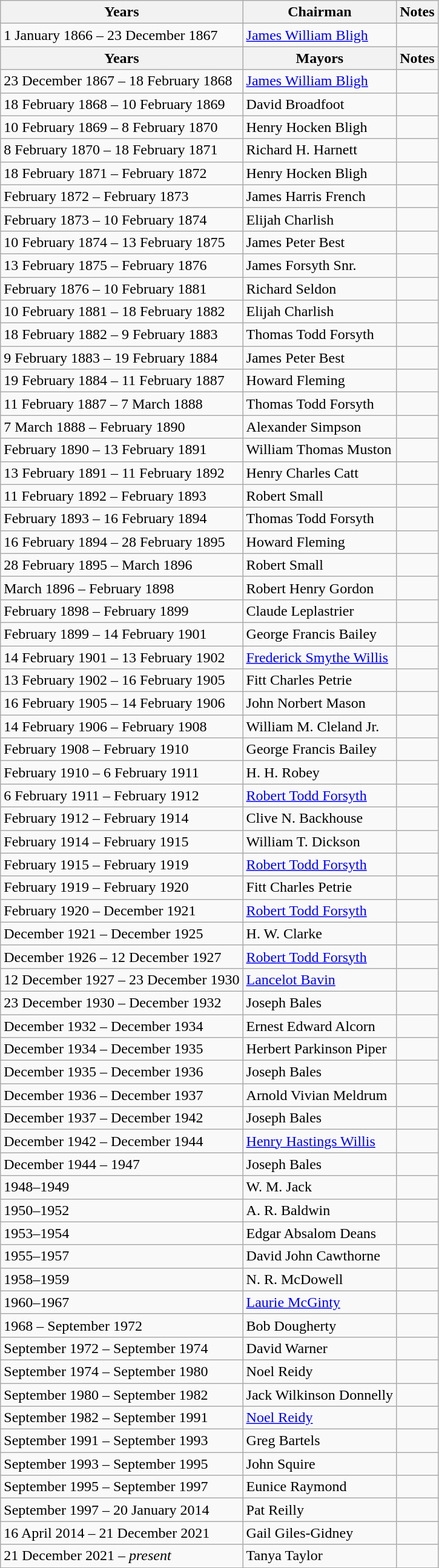<table class="wikitable">
<tr>
<th>Years</th>
<th>Chairman</th>
<th>Notes</th>
</tr>
<tr>
<td>1 January 1866 – 23 December 1867</td>
<td><a href='#'>James William Bligh</a></td>
<td></td>
</tr>
<tr>
<th>Years</th>
<th>Mayors</th>
<th>Notes</th>
</tr>
<tr>
<td>23 December 1867 – 18 February 1868</td>
<td><a href='#'>James William Bligh</a></td>
<td></td>
</tr>
<tr>
<td>18 February 1868 – 10 February 1869</td>
<td>David Broadfoot</td>
<td></td>
</tr>
<tr>
<td>10 February 1869 – 8 February 1870</td>
<td>Henry Hocken Bligh</td>
<td></td>
</tr>
<tr>
<td>8 February 1870 – 18 February 1871</td>
<td>Richard H. Harnett</td>
<td></td>
</tr>
<tr>
<td>18 February 1871 – February 1872</td>
<td>Henry Hocken Bligh</td>
<td></td>
</tr>
<tr>
<td>February 1872 – February 1873</td>
<td>James Harris French</td>
<td></td>
</tr>
<tr>
<td>February 1873 – 10 February 1874</td>
<td>Elijah Charlish</td>
<td></td>
</tr>
<tr>
<td>10 February 1874 – 13 February 1875</td>
<td>James Peter Best</td>
<td></td>
</tr>
<tr>
<td>13 February 1875 – February 1876</td>
<td>James Forsyth Snr.</td>
<td></td>
</tr>
<tr>
<td>February 1876 – 10 February 1881</td>
<td>Richard Seldon</td>
<td></td>
</tr>
<tr>
<td>10 February 1881 – 18 February 1882</td>
<td>Elijah Charlish</td>
<td></td>
</tr>
<tr>
<td>18 February 1882 – 9 February 1883</td>
<td>Thomas Todd Forsyth</td>
<td></td>
</tr>
<tr>
<td>9 February 1883 – 19 February 1884</td>
<td>James Peter Best</td>
<td></td>
</tr>
<tr>
<td>19 February 1884 – 11 February 1887</td>
<td>Howard Fleming</td>
<td></td>
</tr>
<tr>
<td>11 February 1887 – 7 March 1888</td>
<td>Thomas Todd Forsyth</td>
<td></td>
</tr>
<tr>
<td>7 March 1888 – February 1890</td>
<td>Alexander Simpson</td>
<td></td>
</tr>
<tr>
<td>February 1890 – 13 February 1891</td>
<td>William Thomas Muston</td>
<td></td>
</tr>
<tr>
<td>13 February 1891 – 11 February 1892</td>
<td>Henry Charles Catt</td>
<td></td>
</tr>
<tr>
<td>11 February 1892 – February 1893</td>
<td>Robert Small</td>
<td></td>
</tr>
<tr>
<td>February 1893 – 16 February 1894</td>
<td>Thomas Todd Forsyth</td>
<td></td>
</tr>
<tr>
<td>16 February 1894 – 28 February 1895</td>
<td>Howard Fleming</td>
<td></td>
</tr>
<tr>
<td>28 February 1895 – March 1896</td>
<td>Robert Small</td>
<td></td>
</tr>
<tr>
<td>March 1896 – February 1898</td>
<td>Robert Henry Gordon</td>
<td></td>
</tr>
<tr>
<td>February 1898 – February 1899</td>
<td>Claude Leplastrier</td>
<td></td>
</tr>
<tr>
<td>February 1899 – 14 February 1901</td>
<td>George Francis Bailey</td>
<td></td>
</tr>
<tr>
<td>14 February 1901 – 13 February 1902</td>
<td><a href='#'>Frederick Smythe Willis</a></td>
<td></td>
</tr>
<tr>
<td>13 February 1902 – 16 February 1905</td>
<td>Fitt Charles Petrie</td>
<td></td>
</tr>
<tr>
<td>16 February 1905 – 14 February 1906</td>
<td>John Norbert Mason</td>
<td></td>
</tr>
<tr>
<td>14 February 1906 – February 1908</td>
<td>William M. Cleland Jr.</td>
<td></td>
</tr>
<tr>
<td>February 1908 – February 1910</td>
<td>George Francis Bailey</td>
<td></td>
</tr>
<tr>
<td>February 1910 – 6 February 1911</td>
<td>H. H. Robey</td>
<td></td>
</tr>
<tr>
<td>6 February 1911 – February 1912</td>
<td><a href='#'>Robert Todd Forsyth</a></td>
<td></td>
</tr>
<tr>
<td>February 1912 – February 1914</td>
<td>Clive N. Backhouse</td>
<td></td>
</tr>
<tr>
<td>February 1914 – February 1915</td>
<td>William T. Dickson</td>
<td></td>
</tr>
<tr>
<td>February 1915 – February 1919</td>
<td><a href='#'>Robert Todd Forsyth</a></td>
<td></td>
</tr>
<tr>
<td>February 1919 – February 1920</td>
<td>Fitt Charles Petrie</td>
<td></td>
</tr>
<tr>
<td>February 1920 – December 1921</td>
<td><a href='#'>Robert Todd Forsyth</a></td>
<td></td>
</tr>
<tr>
<td>December 1921 – December 1925</td>
<td>H. W. Clarke</td>
<td></td>
</tr>
<tr>
<td>December 1926 – 12 December 1927</td>
<td><a href='#'>Robert Todd Forsyth</a></td>
<td></td>
</tr>
<tr>
<td>12 December 1927 – 23 December 1930</td>
<td><a href='#'>Lancelot Bavin</a></td>
<td></td>
</tr>
<tr>
<td>23 December 1930 – December 1932</td>
<td>Joseph Bales</td>
<td></td>
</tr>
<tr>
<td>December 1932 – December 1934</td>
<td>Ernest Edward Alcorn</td>
<td></td>
</tr>
<tr>
<td>December 1934 – December 1935</td>
<td>Herbert Parkinson Piper</td>
<td></td>
</tr>
<tr>
<td>December 1935 – December 1936</td>
<td>Joseph Bales</td>
<td></td>
</tr>
<tr>
<td>December 1936 – December 1937</td>
<td>Arnold Vivian Meldrum</td>
<td></td>
</tr>
<tr>
<td>December 1937 – December 1942</td>
<td>Joseph Bales</td>
<td></td>
</tr>
<tr>
<td>December 1942 – December 1944</td>
<td><a href='#'>Henry Hastings Willis</a></td>
<td></td>
</tr>
<tr>
<td>December 1944 – 1947</td>
<td>Joseph Bales</td>
<td></td>
</tr>
<tr>
<td>1948–1949</td>
<td>W. M. Jack</td>
<td></td>
</tr>
<tr>
<td>1950–1952</td>
<td>A. R. Baldwin</td>
<td></td>
</tr>
<tr>
<td>1953–1954</td>
<td>Edgar Absalom Deans</td>
<td></td>
</tr>
<tr>
<td>1955–1957</td>
<td>David John Cawthorne</td>
<td></td>
</tr>
<tr>
<td>1958–1959</td>
<td>N. R. McDowell</td>
<td></td>
</tr>
<tr>
<td>1960–1967</td>
<td><a href='#'>Laurie McGinty</a></td>
<td></td>
</tr>
<tr>
<td>1968 – September 1972</td>
<td>Bob Dougherty</td>
<td></td>
</tr>
<tr>
<td>September 1972 – September 1974</td>
<td>David Warner</td>
<td></td>
</tr>
<tr>
<td>September 1974 – September 1980</td>
<td>Noel Reidy</td>
<td></td>
</tr>
<tr>
<td>September 1980 – September 1982</td>
<td>Jack Wilkinson Donnelly</td>
<td></td>
</tr>
<tr>
<td>September 1982 – September 1991</td>
<td><a href='#'>Noel Reidy</a></td>
<td></td>
</tr>
<tr>
<td>September 1991 – September 1993</td>
<td>Greg Bartels</td>
<td></td>
</tr>
<tr>
<td>September 1993 – September 1995</td>
<td>John Squire</td>
<td></td>
</tr>
<tr>
<td>September 1995 – September 1997</td>
<td>Eunice Raymond</td>
<td></td>
</tr>
<tr>
<td>September 1997 – 20 January 2014</td>
<td>Pat Reilly</td>
<td></td>
</tr>
<tr>
<td>16 April 2014 – 21 December 2021</td>
<td>Gail Giles-Gidney</td>
<td></td>
</tr>
<tr>
<td>21 December 2021 – <em>present</em></td>
<td>Tanya Taylor</td>
<td></td>
</tr>
</table>
